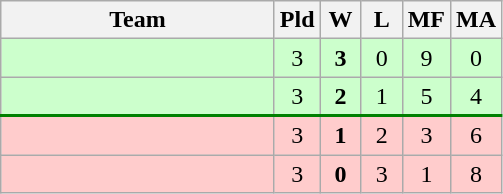<table class=wikitable style="text-align:center">
<tr>
<th width=175>Team</th>
<th width=20>Pld</th>
<th width=20>W</th>
<th width=20>L</th>
<th width=20>MF</th>
<th width=20>MA</th>
</tr>
<tr bgcolor=ccffcc>
<td style="text-align:left"></td>
<td>3</td>
<td><strong>3</strong></td>
<td>0</td>
<td>9</td>
<td>0</td>
</tr>
<tr bgcolor=ccffcc style="border-bottom:2px solid green;">
<td style="text-align:left"></td>
<td>3</td>
<td><strong>2</strong></td>
<td>1</td>
<td>5</td>
<td>4</td>
</tr>
<tr bgcolor=ffcccc>
<td style="text-align:left"></td>
<td>3</td>
<td><strong>1</strong></td>
<td>2</td>
<td>3</td>
<td>6</td>
</tr>
<tr bgcolor=ffcccc>
<td style="text-align:left"></td>
<td>3</td>
<td><strong>0</strong></td>
<td>3</td>
<td>1</td>
<td>8</td>
</tr>
</table>
